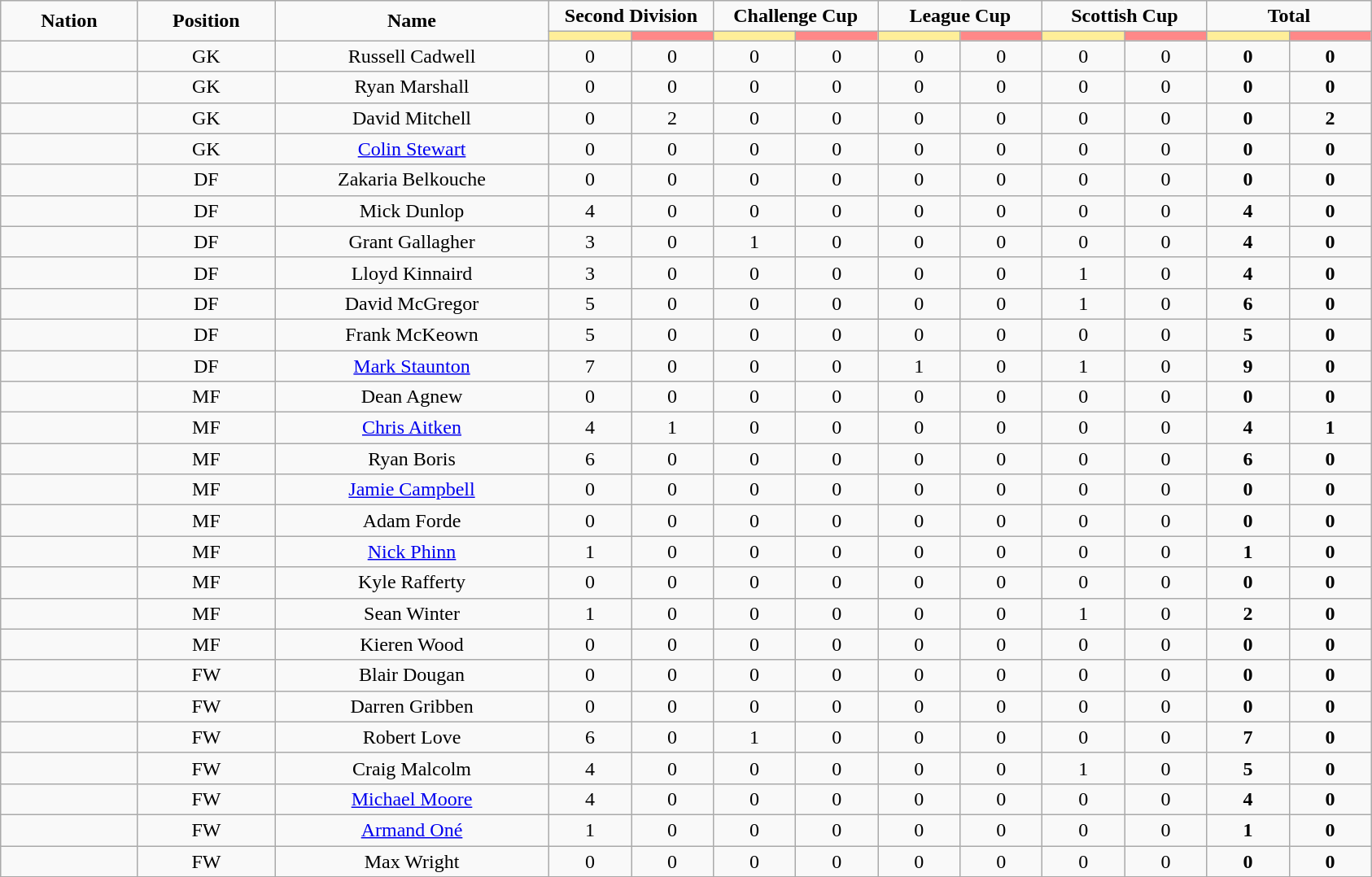<table class="wikitable" style="font-size: 100%; text-align: center;">
<tr>
<td rowspan="2" width="10%" align="center"><strong>Nation</strong></td>
<td rowspan="2" width="10%" align="center"><strong>Position</strong></td>
<td rowspan="2" width="20%" align="center"><strong>Name</strong></td>
<td colspan="2" align="center"><strong>Second Division</strong></td>
<td colspan="2" align="center"><strong>Challenge Cup</strong></td>
<td colspan="2" align="center"><strong>League Cup</strong></td>
<td colspan="2" align="center"><strong>Scottish Cup</strong></td>
<td colspan="2" align="center"><strong>Total </strong></td>
</tr>
<tr>
<th width=60 style="background: #FFEE99"></th>
<th width=60 style="background: #FF8888"></th>
<th width=60 style="background: #FFEE99"></th>
<th width=60 style="background: #FF8888"></th>
<th width=60 style="background: #FFEE99"></th>
<th width=60 style="background: #FF8888"></th>
<th width=60 style="background: #FFEE99"></th>
<th width=60 style="background: #FF8888"></th>
<th width=60 style="background: #FFEE99"></th>
<th width=60 style="background: #FF8888"></th>
</tr>
<tr>
<td></td>
<td>GK</td>
<td>Russell Cadwell</td>
<td>0</td>
<td>0</td>
<td>0</td>
<td>0</td>
<td>0</td>
<td>0</td>
<td>0</td>
<td>0</td>
<td><strong>0</strong></td>
<td><strong>0</strong></td>
</tr>
<tr>
<td></td>
<td>GK</td>
<td>Ryan Marshall</td>
<td>0</td>
<td>0</td>
<td>0</td>
<td>0</td>
<td>0</td>
<td>0</td>
<td>0</td>
<td>0</td>
<td><strong>0</strong></td>
<td><strong>0</strong></td>
</tr>
<tr>
<td></td>
<td>GK</td>
<td>David Mitchell</td>
<td>0</td>
<td>2</td>
<td>0</td>
<td>0</td>
<td>0</td>
<td>0</td>
<td>0</td>
<td>0</td>
<td><strong>0</strong></td>
<td><strong>2</strong></td>
</tr>
<tr>
<td></td>
<td>GK</td>
<td><a href='#'>Colin Stewart</a></td>
<td>0</td>
<td>0</td>
<td>0</td>
<td>0</td>
<td>0</td>
<td>0</td>
<td>0</td>
<td>0</td>
<td><strong>0</strong></td>
<td><strong>0</strong></td>
</tr>
<tr>
<td></td>
<td>DF</td>
<td>Zakaria Belkouche</td>
<td>0</td>
<td>0</td>
<td>0</td>
<td>0</td>
<td>0</td>
<td>0</td>
<td>0</td>
<td>0</td>
<td><strong>0</strong></td>
<td><strong>0</strong></td>
</tr>
<tr>
<td></td>
<td>DF</td>
<td>Mick Dunlop</td>
<td>4</td>
<td>0</td>
<td>0</td>
<td>0</td>
<td>0</td>
<td>0</td>
<td>0</td>
<td>0</td>
<td><strong>4</strong></td>
<td><strong>0</strong></td>
</tr>
<tr>
<td></td>
<td>DF</td>
<td>Grant Gallagher</td>
<td>3</td>
<td>0</td>
<td>1</td>
<td>0</td>
<td>0</td>
<td>0</td>
<td>0</td>
<td>0</td>
<td><strong>4</strong></td>
<td><strong>0</strong></td>
</tr>
<tr>
<td></td>
<td>DF</td>
<td>Lloyd Kinnaird</td>
<td>3</td>
<td>0</td>
<td>0</td>
<td>0</td>
<td>0</td>
<td>0</td>
<td>1</td>
<td>0</td>
<td><strong>4</strong></td>
<td><strong>0</strong></td>
</tr>
<tr>
<td></td>
<td>DF</td>
<td>David McGregor</td>
<td>5</td>
<td>0</td>
<td>0</td>
<td>0</td>
<td>0</td>
<td>0</td>
<td>1</td>
<td>0</td>
<td><strong>6</strong></td>
<td><strong>0</strong></td>
</tr>
<tr>
<td></td>
<td>DF</td>
<td>Frank McKeown</td>
<td>5</td>
<td>0</td>
<td>0</td>
<td>0</td>
<td>0</td>
<td>0</td>
<td>0</td>
<td>0</td>
<td><strong>5</strong></td>
<td><strong>0</strong></td>
</tr>
<tr>
<td></td>
<td>DF</td>
<td><a href='#'>Mark Staunton</a></td>
<td>7</td>
<td>0</td>
<td>0</td>
<td>0</td>
<td>1</td>
<td>0</td>
<td>1</td>
<td>0</td>
<td><strong>9</strong></td>
<td><strong>0</strong></td>
</tr>
<tr>
<td></td>
<td>MF</td>
<td>Dean Agnew</td>
<td>0</td>
<td>0</td>
<td>0</td>
<td>0</td>
<td>0</td>
<td>0</td>
<td>0</td>
<td>0</td>
<td><strong>0</strong></td>
<td><strong>0</strong></td>
</tr>
<tr>
<td></td>
<td>MF</td>
<td><a href='#'>Chris Aitken</a></td>
<td>4</td>
<td>1</td>
<td>0</td>
<td>0</td>
<td>0</td>
<td>0</td>
<td>0</td>
<td>0</td>
<td><strong>4</strong></td>
<td><strong>1</strong></td>
</tr>
<tr>
<td></td>
<td>MF</td>
<td>Ryan Boris</td>
<td>6</td>
<td>0</td>
<td>0</td>
<td>0</td>
<td>0</td>
<td>0</td>
<td>0</td>
<td>0</td>
<td><strong>6</strong></td>
<td><strong>0</strong></td>
</tr>
<tr>
<td></td>
<td>MF</td>
<td><a href='#'>Jamie Campbell</a></td>
<td>0</td>
<td>0</td>
<td>0</td>
<td>0</td>
<td>0</td>
<td>0</td>
<td>0</td>
<td>0</td>
<td><strong>0</strong></td>
<td><strong>0</strong></td>
</tr>
<tr>
<td></td>
<td>MF</td>
<td>Adam Forde</td>
<td>0</td>
<td>0</td>
<td>0</td>
<td>0</td>
<td>0</td>
<td>0</td>
<td>0</td>
<td>0</td>
<td><strong>0</strong></td>
<td><strong>0</strong></td>
</tr>
<tr>
<td></td>
<td>MF</td>
<td><a href='#'>Nick Phinn</a></td>
<td>1</td>
<td>0</td>
<td>0</td>
<td>0</td>
<td>0</td>
<td>0</td>
<td>0</td>
<td>0</td>
<td><strong>1</strong></td>
<td><strong>0</strong></td>
</tr>
<tr>
<td></td>
<td>MF</td>
<td>Kyle Rafferty</td>
<td>0</td>
<td>0</td>
<td>0</td>
<td>0</td>
<td>0</td>
<td>0</td>
<td>0</td>
<td>0</td>
<td><strong>0</strong></td>
<td><strong>0</strong></td>
</tr>
<tr>
<td></td>
<td>MF</td>
<td>Sean Winter</td>
<td>1</td>
<td>0</td>
<td>0</td>
<td>0</td>
<td>0</td>
<td>0</td>
<td>1</td>
<td>0</td>
<td><strong>2</strong></td>
<td><strong>0</strong></td>
</tr>
<tr>
<td></td>
<td>MF</td>
<td>Kieren Wood</td>
<td>0</td>
<td>0</td>
<td>0</td>
<td>0</td>
<td>0</td>
<td>0</td>
<td>0</td>
<td>0</td>
<td><strong>0</strong></td>
<td><strong>0</strong></td>
</tr>
<tr>
<td></td>
<td>FW</td>
<td>Blair Dougan</td>
<td>0</td>
<td>0</td>
<td>0</td>
<td>0</td>
<td>0</td>
<td>0</td>
<td>0</td>
<td>0</td>
<td><strong>0</strong></td>
<td><strong>0</strong></td>
</tr>
<tr>
<td></td>
<td>FW</td>
<td>Darren Gribben</td>
<td>0</td>
<td>0</td>
<td>0</td>
<td>0</td>
<td>0</td>
<td>0</td>
<td>0</td>
<td>0</td>
<td><strong>0</strong></td>
<td><strong>0</strong></td>
</tr>
<tr>
<td></td>
<td>FW</td>
<td>Robert Love</td>
<td>6</td>
<td>0</td>
<td>1</td>
<td>0</td>
<td>0</td>
<td>0</td>
<td>0</td>
<td>0</td>
<td><strong>7</strong></td>
<td><strong>0</strong></td>
</tr>
<tr>
<td></td>
<td>FW</td>
<td>Craig Malcolm</td>
<td>4</td>
<td>0</td>
<td>0</td>
<td>0</td>
<td>0</td>
<td>0</td>
<td>1</td>
<td>0</td>
<td><strong>5</strong></td>
<td><strong>0</strong></td>
</tr>
<tr>
<td></td>
<td>FW</td>
<td><a href='#'>Michael Moore</a></td>
<td>4</td>
<td>0</td>
<td>0</td>
<td>0</td>
<td>0</td>
<td>0</td>
<td>0</td>
<td>0</td>
<td><strong>4</strong></td>
<td><strong>0</strong></td>
</tr>
<tr>
<td></td>
<td>FW</td>
<td><a href='#'>Armand Oné</a></td>
<td>1</td>
<td>0</td>
<td>0</td>
<td>0</td>
<td>0</td>
<td>0</td>
<td>0</td>
<td>0</td>
<td><strong>1</strong></td>
<td><strong>0</strong></td>
</tr>
<tr>
<td></td>
<td>FW</td>
<td>Max Wright</td>
<td>0</td>
<td>0</td>
<td>0</td>
<td>0</td>
<td>0</td>
<td>0</td>
<td>0</td>
<td>0</td>
<td><strong>0</strong></td>
<td><strong>0</strong></td>
</tr>
<tr>
</tr>
</table>
